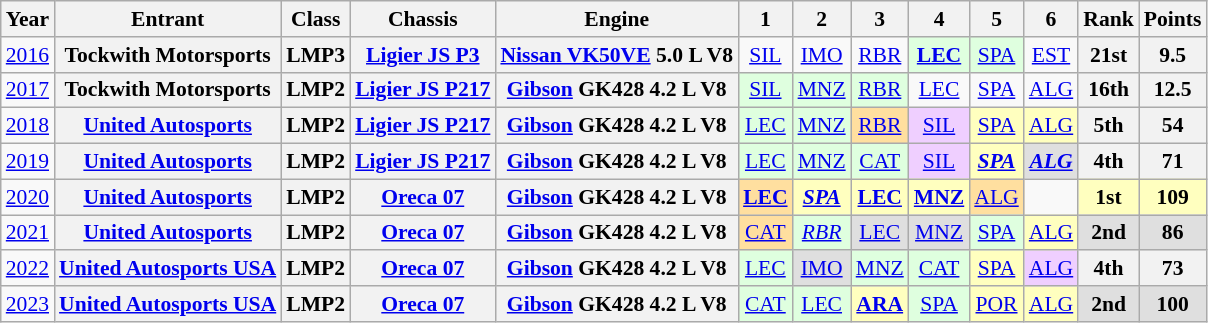<table class="wikitable" style="text-align:center; font-size:90%">
<tr>
<th>Year</th>
<th>Entrant</th>
<th>Class</th>
<th>Chassis</th>
<th>Engine</th>
<th>1</th>
<th>2</th>
<th>3</th>
<th>4</th>
<th>5</th>
<th>6</th>
<th>Rank</th>
<th>Points</th>
</tr>
<tr>
<td><a href='#'>2016</a></td>
<th>Tockwith Motorsports</th>
<th>LMP3</th>
<th><a href='#'>Ligier JS P3</a></th>
<th><a href='#'>Nissan VK50VE</a> 5.0 L V8</th>
<td><a href='#'>SIL</a></td>
<td><a href='#'>IMO</a></td>
<td><a href='#'>RBR</a></td>
<td style="background:#DFFFDF;"><strong><a href='#'>LEC</a></strong><br></td>
<td style="background:#DFFFDF;"><a href='#'>SPA</a><br></td>
<td><a href='#'>EST</a></td>
<th>21st</th>
<th>9.5</th>
</tr>
<tr>
<td><a href='#'>2017</a></td>
<th>Tockwith Motorsports</th>
<th>LMP2</th>
<th><a href='#'>Ligier JS P217</a></th>
<th><a href='#'>Gibson</a> GK428 4.2 L V8</th>
<td style="background:#DFFFDF;"><a href='#'>SIL</a><br></td>
<td style="background:#DFFFDF;"><a href='#'>MNZ</a><br></td>
<td style="background:#DFFFDF;"><a href='#'>RBR</a><br></td>
<td><a href='#'>LEC</a></td>
<td><a href='#'>SPA</a></td>
<td><a href='#'>ALG</a></td>
<th>16th</th>
<th>12.5</th>
</tr>
<tr>
<td><a href='#'>2018</a></td>
<th><a href='#'>United Autosports</a></th>
<th>LMP2</th>
<th><a href='#'>Ligier JS P217</a></th>
<th><a href='#'>Gibson</a> GK428 4.2 L V8</th>
<td style="background:#DFFFDF;"><a href='#'>LEC</a><br></td>
<td style="background:#DFFFDF;"><a href='#'>MNZ</a><br></td>
<td style="background:#FFDF9F;"><a href='#'>RBR</a><br></td>
<td style="background:#EFCFFF;"><a href='#'>SIL</a><br></td>
<td style="background:#FFFFBF;"><a href='#'>SPA</a><br></td>
<td style="background:#FFFFBF;"><a href='#'>ALG</a><br></td>
<th>5th</th>
<th>54</th>
</tr>
<tr>
<td><a href='#'>2019</a></td>
<th><a href='#'>United Autosports</a></th>
<th>LMP2</th>
<th><a href='#'>Ligier JS P217</a></th>
<th><a href='#'>Gibson</a> GK428 4.2 L V8</th>
<td style="background:#DFFFDF;"><a href='#'>LEC</a><br></td>
<td style="background:#DFFFDF;"><a href='#'>MNZ</a><br></td>
<td style="background:#DFFFDF;"><a href='#'>CAT</a><br></td>
<td style="background:#EFCFFF;"><a href='#'>SIL</a><br></td>
<td style="background:#FFFFBF;"><strong><em><a href='#'>SPA</a></em></strong><br></td>
<td style="background:#DFDFDF;"><strong><em><a href='#'>ALG</a></em></strong><br></td>
<th>4th</th>
<th>71</th>
</tr>
<tr>
<td><a href='#'>2020</a></td>
<th><a href='#'>United Autosports</a></th>
<th>LMP2</th>
<th><a href='#'>Oreca 07</a></th>
<th><a href='#'>Gibson</a> GK428 4.2 L V8</th>
<td style="background:#FFDF9F;"><strong><a href='#'>LEC</a></strong><br></td>
<td style="background:#FFFFBF;"><strong><em><a href='#'>SPA</a></em></strong><br></td>
<td style="background:#FFFFBF;"><strong><a href='#'>LEC</a></strong><br></td>
<td style="background:#FFFFBF;"><strong><a href='#'>MNZ</a></strong><br></td>
<td style="background:#FFDF9F;"><a href='#'>ALG</a><br></td>
<td></td>
<th style="background:#FFFFBF;">1st</th>
<th style="background:#FFFFBF;">109</th>
</tr>
<tr>
<td><a href='#'>2021</a></td>
<th><a href='#'>United Autosports</a></th>
<th>LMP2</th>
<th><a href='#'>Oreca 07</a></th>
<th><a href='#'>Gibson</a> GK428 4.2 L V8</th>
<td style="background:#FFDF9F;"><a href='#'>CAT</a><br></td>
<td style="background:#DFFFDF;"><em><a href='#'>RBR</a></em><br></td>
<td style="background:#DFDFDF;"><a href='#'>LEC</a><br></td>
<td style="background:#DFDFDF;"><a href='#'>MNZ</a><br></td>
<td style="background:#DFFFDF;"><a href='#'>SPA</a><br></td>
<td style="background:#FFFFBF;"><a href='#'>ALG</a><br></td>
<th style="background:#DFDFDF;">2nd</th>
<th style="background:#DFDFDF;">86</th>
</tr>
<tr>
<td><a href='#'>2022</a></td>
<th><a href='#'>United Autosports USA</a></th>
<th>LMP2</th>
<th><a href='#'>Oreca 07</a></th>
<th><a href='#'>Gibson</a> GK428 4.2 L V8</th>
<td style="background:#DFFFDF;"><a href='#'>LEC</a><br></td>
<td style="background:#DFDFDF;"><a href='#'>IMO</a><br></td>
<td style="background:#DFFFDF;"><a href='#'>MNZ</a><br></td>
<td style="background:#DFFFDF;"><a href='#'>CAT</a><br></td>
<td style="background:#FFFFBF;"><a href='#'>SPA</a><br></td>
<td style="background:#EFCFFF;"><a href='#'>ALG</a><br></td>
<th>4th</th>
<th>73</th>
</tr>
<tr>
<td><a href='#'>2023</a></td>
<th><a href='#'>United Autosports USA</a></th>
<th>LMP2</th>
<th><a href='#'>Oreca 07</a></th>
<th><a href='#'>Gibson</a> GK428 4.2 L V8</th>
<td style="background:#DFFFDF;"><a href='#'>CAT</a><br></td>
<td style="background:#DFFFDF;"><a href='#'>LEC</a><br></td>
<td style="background:#FFFFBF;"><strong><a href='#'>ARA</a></strong><br></td>
<td style="background:#DFFFDF;"><a href='#'>SPA</a><br></td>
<td style="background:#FFFFBF;"><a href='#'>POR</a><br></td>
<td style="background:#FFFFBF;"><a href='#'>ALG</a><br></td>
<th style="background:#DFDFDF;">2nd</th>
<th style="background:#DFDFDF;">100</th>
</tr>
</table>
